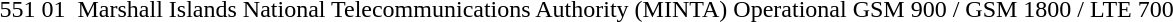<table>
<tr>
<td>551</td>
<td>01</td>
<td></td>
<td>Marshall Islands National Telecommunications Authority (MINTA)</td>
<td>Operational</td>
<td>GSM 900 / GSM 1800 / LTE 700</td>
<td></td>
</tr>
</table>
